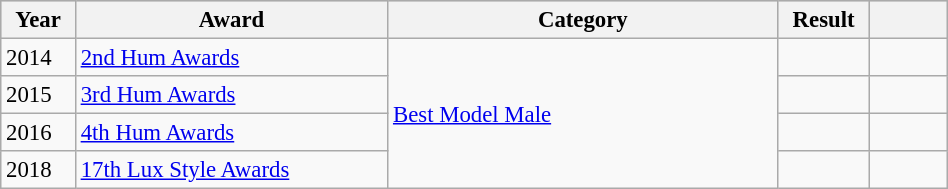<table class="wikitable" width="50%" style="font-size: 95%;">
<tr style="background:#ccc; text-align:center;">
<th scope="col" width="3%">Year</th>
<th scope="col" width="20%">Award</th>
<th scope="col" width="25%">Category</th>
<th scope="col" width="3%">Result</th>
<th scope="col" width="5%"></th>
</tr>
<tr>
<td>2014</td>
<td><a href='#'>2nd Hum Awards</a></td>
<td rowspan="4"><a href='#'>Best Model Male</a></td>
<td></td>
<td></td>
</tr>
<tr>
<td>2015</td>
<td><a href='#'>3rd Hum Awards</a></td>
<td></td>
<td></td>
</tr>
<tr>
<td>2016</td>
<td><a href='#'>4th Hum Awards</a></td>
<td></td>
<td></td>
</tr>
<tr>
<td>2018</td>
<td><a href='#'>17th Lux Style Awards</a></td>
<td></td>
<td></td>
</tr>
</table>
